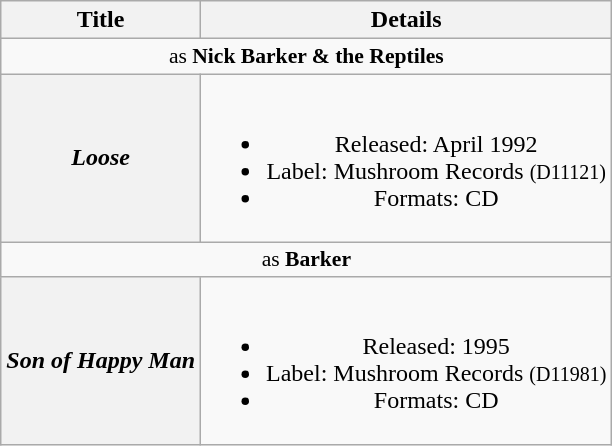<table class="wikitable plainrowheaders" style="text-align:center;">
<tr>
<th>Title</th>
<th>Details</th>
</tr>
<tr>
<td colspan="13" style="font-size:90%">as <strong>Nick Barker & the Reptiles</strong></td>
</tr>
<tr>
<th scope="row"><em>Loose</em></th>
<td><br><ul><li>Released: April 1992</li><li>Label: Mushroom Records <small>(D11121)</small></li><li>Formats: CD</li></ul></td>
</tr>
<tr>
<td colspan="13" style="font-size:90%">as <strong>Barker</strong></td>
</tr>
<tr>
<th scope="row"><em>Son of Happy Man</em></th>
<td><br><ul><li>Released: 1995</li><li>Label: Mushroom Records <small>(D11981)</small></li><li>Formats: CD</li></ul></td>
</tr>
</table>
